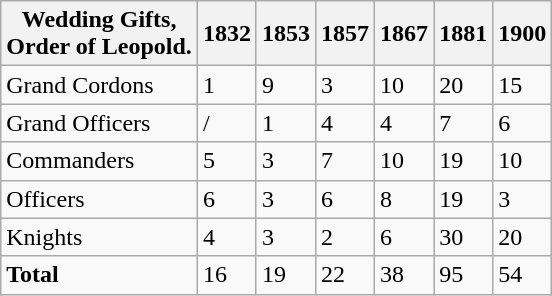<table class="wikitable">
<tr>
<th>Wedding Gifts,<br>Order of Leopold.</th>
<th>1832</th>
<th>1853</th>
<th>1857</th>
<th>1867</th>
<th>1881</th>
<th>1900</th>
</tr>
<tr>
<td>Grand Cordons</td>
<td>1</td>
<td>9</td>
<td>3</td>
<td>10</td>
<td>20</td>
<td>15</td>
</tr>
<tr>
<td>Grand Officers</td>
<td>/</td>
<td>1</td>
<td>4</td>
<td>4</td>
<td>7</td>
<td>6</td>
</tr>
<tr>
<td>Commanders</td>
<td>5</td>
<td>3</td>
<td>7</td>
<td>10</td>
<td>19</td>
<td>10</td>
</tr>
<tr>
<td>Officers</td>
<td>6</td>
<td>3</td>
<td>6</td>
<td>8</td>
<td>19</td>
<td>3</td>
</tr>
<tr>
<td>Knights</td>
<td>4</td>
<td>3</td>
<td>2</td>
<td>6</td>
<td>30</td>
<td>20</td>
</tr>
<tr>
<td><strong>Total</strong></td>
<td>16</td>
<td>19</td>
<td>22</td>
<td>38</td>
<td>95</td>
<td>54</td>
</tr>
</table>
